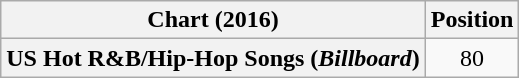<table class="wikitable plainrowheaders" style="text-align:center">
<tr>
<th>Chart (2016)</th>
<th>Position</th>
</tr>
<tr>
<th scope="row">US Hot R&B/Hip-Hop Songs (<em>Billboard</em>)</th>
<td>80</td>
</tr>
</table>
